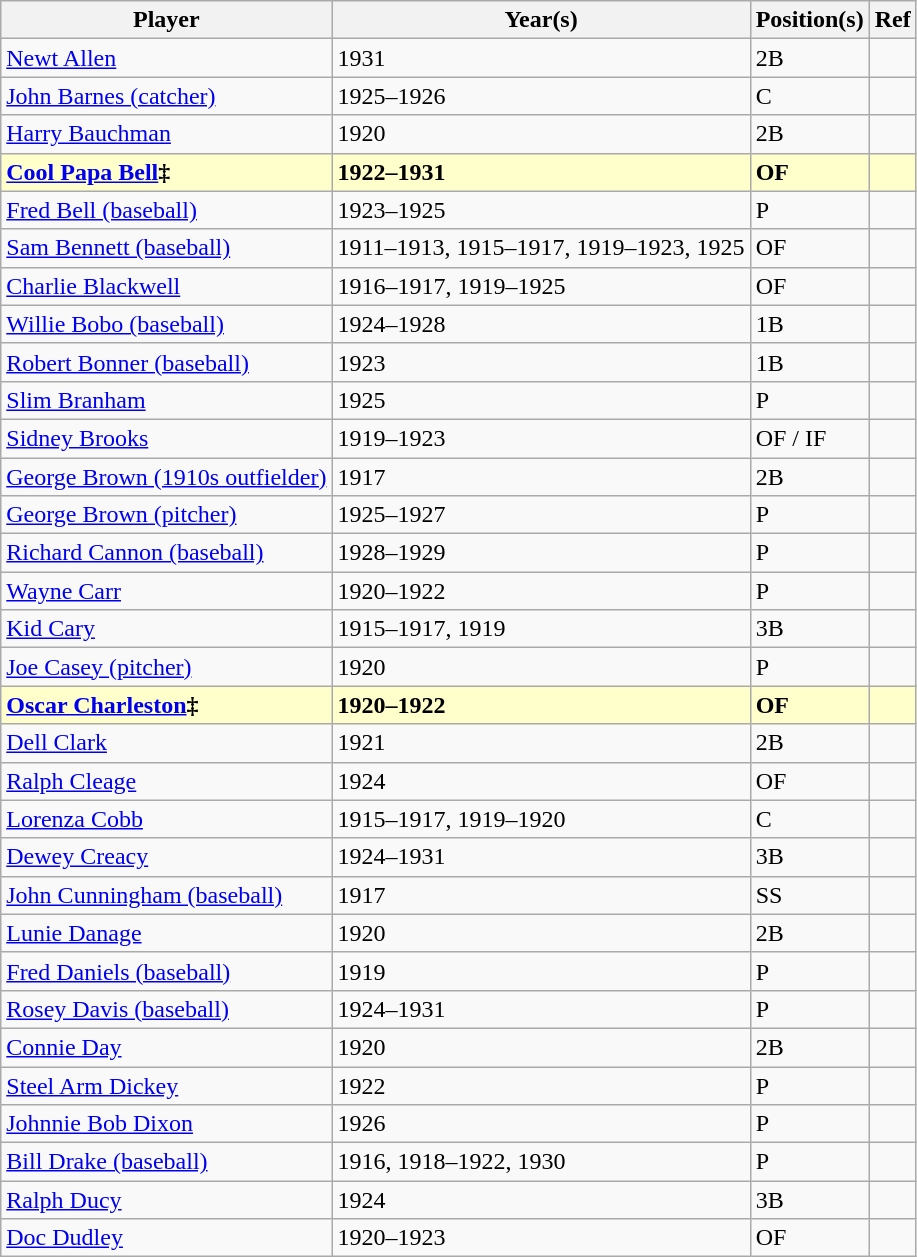<table class="wikitable">
<tr>
<th>Player</th>
<th>Year(s)</th>
<th>Position(s)</th>
<th>Ref</th>
</tr>
<tr>
<td><a href='#'>Newt Allen</a></td>
<td>1931</td>
<td>2B</td>
<td></td>
</tr>
<tr>
<td><a href='#'>John Barnes (catcher)</a></td>
<td>1925–1926</td>
<td>C</td>
<td></td>
</tr>
<tr>
<td><a href='#'>Harry Bauchman</a></td>
<td>1920</td>
<td>2B</td>
<td></td>
</tr>
<tr style="background:#FFFFCC;">
<td><strong><a href='#'>Cool Papa Bell</a>‡</strong></td>
<td><strong>1922–1931</strong></td>
<td><strong>OF</strong></td>
<td><strong></strong></td>
</tr>
<tr>
<td><a href='#'>Fred Bell (baseball)</a></td>
<td>1923–1925</td>
<td>P</td>
<td></td>
</tr>
<tr>
<td><a href='#'>Sam Bennett (baseball)</a></td>
<td>1911–1913, 1915–1917, 1919–1923, 1925</td>
<td>OF</td>
<td></td>
</tr>
<tr>
<td><a href='#'>Charlie Blackwell</a></td>
<td>1916–1917, 1919–1925</td>
<td>OF</td>
<td></td>
</tr>
<tr>
<td><a href='#'>Willie Bobo (baseball)</a></td>
<td>1924–1928</td>
<td>1B</td>
<td></td>
</tr>
<tr>
<td><a href='#'>Robert Bonner (baseball)</a></td>
<td>1923</td>
<td>1B</td>
<td></td>
</tr>
<tr>
<td><a href='#'>Slim Branham</a></td>
<td>1925</td>
<td>P</td>
<td></td>
</tr>
<tr>
<td><a href='#'>Sidney Brooks</a></td>
<td>1919–1923</td>
<td>OF / IF</td>
<td></td>
</tr>
<tr>
<td><a href='#'>George Brown (1910s outfielder)</a></td>
<td>1917</td>
<td>2B</td>
<td></td>
</tr>
<tr>
<td><a href='#'>George Brown (pitcher)</a></td>
<td>1925–1927</td>
<td>P</td>
<td></td>
</tr>
<tr>
<td><a href='#'>Richard Cannon (baseball)</a></td>
<td>1928–1929</td>
<td>P</td>
<td></td>
</tr>
<tr>
<td><a href='#'>Wayne Carr</a></td>
<td>1920–1922</td>
<td>P</td>
<td></td>
</tr>
<tr>
<td><a href='#'>Kid Cary</a></td>
<td>1915–1917, 1919</td>
<td>3B</td>
<td></td>
</tr>
<tr>
<td><a href='#'>Joe Casey (pitcher)</a></td>
<td>1920</td>
<td>P</td>
<td></td>
</tr>
<tr style="background:#FFFFCC;">
<td><strong><a href='#'>Oscar Charleston</a>‡</strong></td>
<td><strong>1920–1922</strong></td>
<td><strong>OF</strong></td>
<td><strong></strong></td>
</tr>
<tr>
<td><a href='#'>Dell Clark</a></td>
<td>1921</td>
<td>2B</td>
<td></td>
</tr>
<tr>
<td><a href='#'>Ralph Cleage</a></td>
<td>1924</td>
<td>OF</td>
<td></td>
</tr>
<tr>
<td><a href='#'>Lorenza Cobb</a></td>
<td>1915–1917, 1919–1920</td>
<td>C</td>
<td></td>
</tr>
<tr>
<td><a href='#'>Dewey Creacy</a></td>
<td>1924–1931</td>
<td>3B</td>
<td></td>
</tr>
<tr>
<td><a href='#'>John Cunningham (baseball)</a></td>
<td>1917</td>
<td>SS</td>
<td></td>
</tr>
<tr>
<td><a href='#'>Lunie Danage</a></td>
<td>1920</td>
<td>2B</td>
<td></td>
</tr>
<tr>
<td><a href='#'>Fred Daniels (baseball)</a></td>
<td>1919</td>
<td>P</td>
<td></td>
</tr>
<tr>
<td><a href='#'>Rosey Davis (baseball)</a></td>
<td>1924–1931</td>
<td>P</td>
<td></td>
</tr>
<tr>
<td><a href='#'>Connie Day</a></td>
<td>1920</td>
<td>2B</td>
<td></td>
</tr>
<tr>
<td><a href='#'>Steel Arm Dickey</a></td>
<td>1922</td>
<td>P</td>
<td></td>
</tr>
<tr>
<td><a href='#'>Johnnie Bob Dixon</a></td>
<td>1926</td>
<td>P</td>
<td></td>
</tr>
<tr>
<td><a href='#'>Bill Drake (baseball)</a></td>
<td>1916, 1918–1922, 1930</td>
<td>P</td>
<td></td>
</tr>
<tr>
<td><a href='#'>Ralph Ducy</a></td>
<td>1924</td>
<td>3B</td>
<td></td>
</tr>
<tr>
<td><a href='#'>Doc Dudley</a></td>
<td>1920–1923</td>
<td>OF</td>
<td></td>
</tr>
</table>
